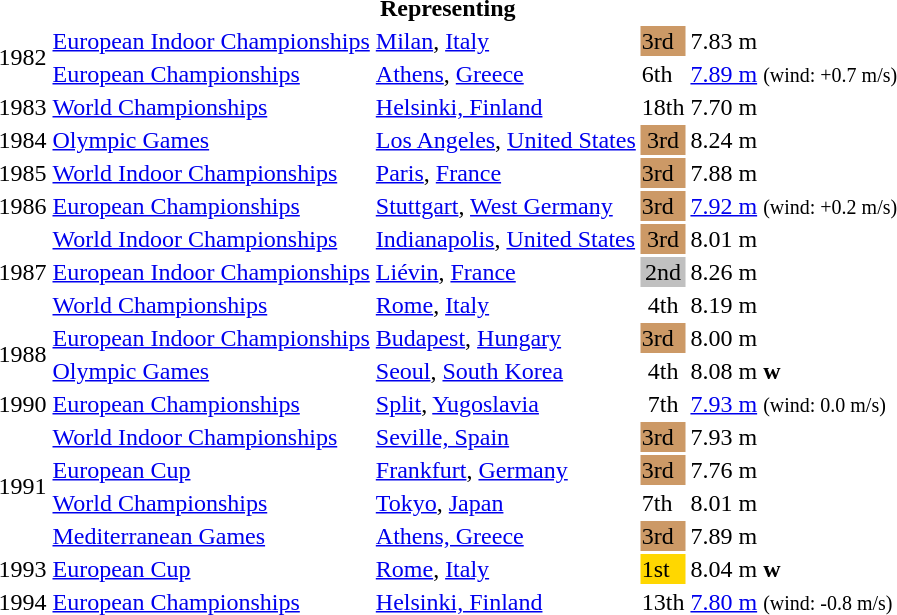<table>
<tr>
<th colspan="6">Representing </th>
</tr>
<tr>
<td rowspan=2>1982</td>
<td align=left><a href='#'>European Indoor Championships</a></td>
<td align=left><a href='#'>Milan</a>, <a href='#'>Italy</a></td>
<td bgcolor="cc9966">3rd</td>
<td>7.83 m</td>
</tr>
<tr>
<td align=left><a href='#'>European Championships</a></td>
<td align=left><a href='#'>Athens</a>, <a href='#'>Greece</a></td>
<td>6th</td>
<td><a href='#'>7.89 m</a> <small>(wind: +0.7 m/s)</small></td>
</tr>
<tr>
<td>1983</td>
<td align=left><a href='#'>World Championships</a></td>
<td align=left><a href='#'>Helsinki, Finland</a></td>
<td align="center">18th</td>
<td>7.70 m</td>
</tr>
<tr>
<td>1984</td>
<td align=left><a href='#'>Olympic Games</a></td>
<td align=left><a href='#'>Los Angeles</a>, <a href='#'>United States</a></td>
<td bgcolor="cc9966" align="center">3rd</td>
<td>8.24 m</td>
</tr>
<tr>
<td>1985</td>
<td align=left><a href='#'>World Indoor Championships</a></td>
<td align=left><a href='#'>Paris</a>, <a href='#'>France</a></td>
<td bgcolor=cc9966>3rd</td>
<td>7.88 m</td>
</tr>
<tr>
<td>1986</td>
<td align=left><a href='#'>European Championships</a></td>
<td align=left><a href='#'>Stuttgart</a>, <a href='#'>West Germany</a></td>
<td bgcolor=cc9966>3rd</td>
<td><a href='#'>7.92 m</a> <small>(wind: +0.2 m/s)</small></td>
</tr>
<tr>
<td rowspan=3>1987</td>
<td align=left><a href='#'>World Indoor Championships</a></td>
<td align=left><a href='#'>Indianapolis</a>, <a href='#'>United States</a></td>
<td bgcolor="cc9966" align="center">3rd</td>
<td>8.01 m</td>
</tr>
<tr>
<td align=left><a href='#'>European Indoor Championships</a></td>
<td align=left><a href='#'>Liévin</a>, <a href='#'>France</a></td>
<td bgcolor="silver" align="center">2nd</td>
<td>8.26 m</td>
</tr>
<tr>
<td align=left><a href='#'>World Championships</a></td>
<td align=left><a href='#'>Rome</a>, <a href='#'>Italy</a></td>
<td align="center">4th</td>
<td>8.19 m</td>
</tr>
<tr>
<td rowspan=2>1988</td>
<td align=left><a href='#'>European Indoor Championships</a></td>
<td align=left><a href='#'>Budapest</a>, <a href='#'>Hungary</a></td>
<td bgcolor=cc9966>3rd</td>
<td>8.00 m</td>
</tr>
<tr>
<td align=left><a href='#'>Olympic Games</a></td>
<td align=left><a href='#'>Seoul</a>, <a href='#'>South Korea</a></td>
<td align="center">4th</td>
<td>8.08 m <strong>w</strong></td>
</tr>
<tr>
<td>1990</td>
<td align=left><a href='#'>European Championships</a></td>
<td align=left><a href='#'>Split</a>, <a href='#'>Yugoslavia</a></td>
<td align="center">7th</td>
<td><a href='#'>7.93 m</a> <small>(wind: 0.0 m/s)</small></td>
</tr>
<tr>
<td rowspan=4>1991</td>
<td align=left><a href='#'>World Indoor Championships</a></td>
<td align=left><a href='#'>Seville, Spain</a></td>
<td bgcolor="cc9966">3rd</td>
<td>7.93 m</td>
</tr>
<tr>
<td align=left><a href='#'>European Cup</a></td>
<td align=left><a href='#'>Frankfurt</a>, <a href='#'>Germany</a></td>
<td bgcolor="cc9966">3rd</td>
<td>7.76 m </td>
</tr>
<tr>
<td align=left><a href='#'>World Championships</a></td>
<td align=left><a href='#'>Tokyo</a>, <a href='#'>Japan</a></td>
<td>7th</td>
<td>8.01 m </td>
</tr>
<tr>
<td align=left><a href='#'>Mediterranean Games</a></td>
<td align=left><a href='#'>Athens, Greece</a></td>
<td bgcolor="cc9966">3rd</td>
<td>7.89 m </td>
</tr>
<tr>
<td>1993</td>
<td align=left><a href='#'>European Cup</a></td>
<td align=left><a href='#'>Rome</a>, <a href='#'>Italy</a></td>
<td bgcolor=gold>1st</td>
<td>8.04 m <strong>w</strong> </td>
</tr>
<tr>
<td>1994</td>
<td align=left><a href='#'>European Championships</a></td>
<td align=left><a href='#'>Helsinki, Finland</a></td>
<td>13th</td>
<td><a href='#'>7.80 m</a> <small>(wind: -0.8 m/s)</small></td>
</tr>
</table>
